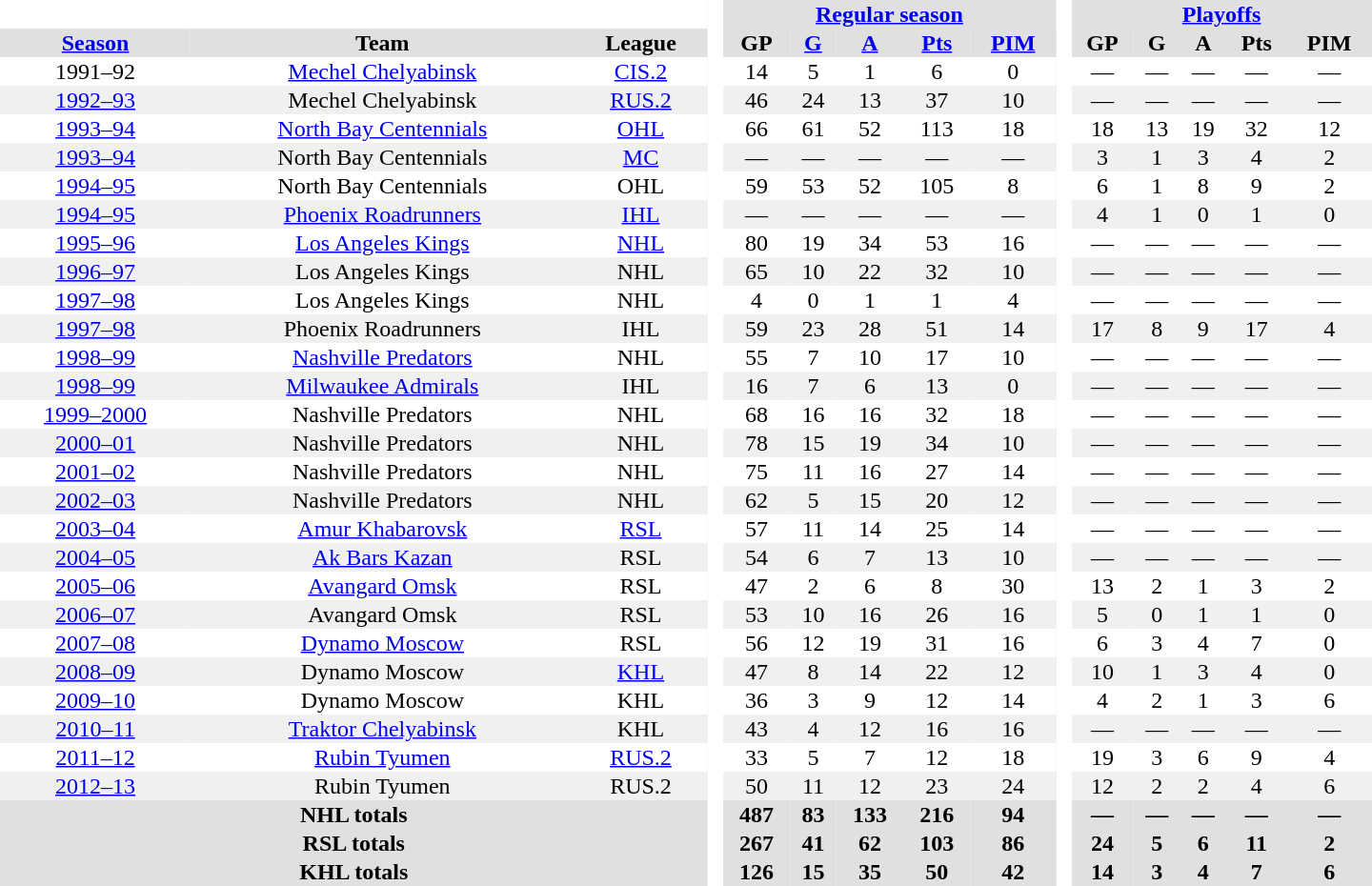<table border="0" cellpadding="1" cellspacing="0" style="text-align:center; width:60em">
<tr bgcolor="#e0e0e0">
<th colspan="3" bgcolor="#ffffff"> </th>
<th rowspan="99" bgcolor="#ffffff"> </th>
<th colspan="5"><a href='#'>Regular season</a></th>
<th rowspan="99" bgcolor="#ffffff"> </th>
<th colspan="5"><a href='#'>Playoffs</a></th>
</tr>
<tr bgcolor="#e0e0e0">
<th><a href='#'>Season</a></th>
<th>Team</th>
<th>League</th>
<th>GP</th>
<th><a href='#'>G</a></th>
<th><a href='#'>A</a></th>
<th><a href='#'>Pts</a></th>
<th><a href='#'>PIM</a></th>
<th>GP</th>
<th>G</th>
<th>A</th>
<th>Pts</th>
<th>PIM</th>
</tr>
<tr>
<td>1991–92</td>
<td><a href='#'>Mechel Chelyabinsk</a></td>
<td><a href='#'>CIS.2</a></td>
<td>14</td>
<td>5</td>
<td>1</td>
<td>6</td>
<td>0</td>
<td>—</td>
<td>—</td>
<td>—</td>
<td>—</td>
<td>—</td>
</tr>
<tr bgcolor="#f0f0f0">
<td><a href='#'>1992–93</a></td>
<td>Mechel Chelyabinsk</td>
<td><a href='#'>RUS.2</a></td>
<td>46</td>
<td>24</td>
<td>13</td>
<td>37</td>
<td>10</td>
<td>—</td>
<td>—</td>
<td>—</td>
<td>—</td>
<td>—</td>
</tr>
<tr>
<td><a href='#'>1993–94</a></td>
<td><a href='#'>North Bay Centennials</a></td>
<td><a href='#'>OHL</a></td>
<td>66</td>
<td>61</td>
<td>52</td>
<td>113</td>
<td>18</td>
<td>18</td>
<td>13</td>
<td>19</td>
<td>32</td>
<td>12</td>
</tr>
<tr bgcolor="#f0f0f0">
<td><a href='#'>1993–94</a></td>
<td>North Bay Centennials</td>
<td><a href='#'>MC</a></td>
<td>—</td>
<td>—</td>
<td>—</td>
<td>—</td>
<td>—</td>
<td>3</td>
<td>1</td>
<td>3</td>
<td>4</td>
<td>2</td>
</tr>
<tr>
<td><a href='#'>1994–95</a></td>
<td>North Bay Centennials</td>
<td>OHL</td>
<td>59</td>
<td>53</td>
<td>52</td>
<td>105</td>
<td>8</td>
<td>6</td>
<td>1</td>
<td>8</td>
<td>9</td>
<td>2</td>
</tr>
<tr bgcolor="#f0f0f0">
<td><a href='#'>1994–95</a></td>
<td><a href='#'>Phoenix Roadrunners</a></td>
<td><a href='#'>IHL</a></td>
<td>—</td>
<td>—</td>
<td>—</td>
<td>—</td>
<td>—</td>
<td>4</td>
<td>1</td>
<td>0</td>
<td>1</td>
<td>0</td>
</tr>
<tr>
<td><a href='#'>1995–96</a></td>
<td><a href='#'>Los Angeles Kings</a></td>
<td><a href='#'>NHL</a></td>
<td>80</td>
<td>19</td>
<td>34</td>
<td>53</td>
<td>16</td>
<td>—</td>
<td>—</td>
<td>—</td>
<td>—</td>
<td>—</td>
</tr>
<tr bgcolor="#f0f0f0">
<td><a href='#'>1996–97</a></td>
<td>Los Angeles Kings</td>
<td>NHL</td>
<td>65</td>
<td>10</td>
<td>22</td>
<td>32</td>
<td>10</td>
<td>—</td>
<td>—</td>
<td>—</td>
<td>—</td>
<td>—</td>
</tr>
<tr>
<td><a href='#'>1997–98</a></td>
<td>Los Angeles Kings</td>
<td>NHL</td>
<td>4</td>
<td>0</td>
<td>1</td>
<td>1</td>
<td>4</td>
<td>—</td>
<td>—</td>
<td>—</td>
<td>—</td>
<td>—</td>
</tr>
<tr bgcolor="#f0f0f0">
<td><a href='#'>1997–98</a></td>
<td>Phoenix Roadrunners</td>
<td>IHL</td>
<td>59</td>
<td>23</td>
<td>28</td>
<td>51</td>
<td>14</td>
<td>17</td>
<td>8</td>
<td>9</td>
<td>17</td>
<td>4</td>
</tr>
<tr>
<td><a href='#'>1998–99</a></td>
<td><a href='#'>Nashville Predators</a></td>
<td>NHL</td>
<td>55</td>
<td>7</td>
<td>10</td>
<td>17</td>
<td>10</td>
<td>—</td>
<td>—</td>
<td>—</td>
<td>—</td>
<td>—</td>
</tr>
<tr bgcolor="#f0f0f0">
<td><a href='#'>1998–99</a></td>
<td><a href='#'>Milwaukee Admirals</a></td>
<td>IHL</td>
<td>16</td>
<td>7</td>
<td>6</td>
<td>13</td>
<td>0</td>
<td>—</td>
<td>—</td>
<td>—</td>
<td>—</td>
<td>—</td>
</tr>
<tr>
<td><a href='#'>1999–2000</a></td>
<td>Nashville Predators</td>
<td>NHL</td>
<td>68</td>
<td>16</td>
<td>16</td>
<td>32</td>
<td>18</td>
<td>—</td>
<td>—</td>
<td>—</td>
<td>—</td>
<td>—</td>
</tr>
<tr bgcolor="#f0f0f0">
<td><a href='#'>2000–01</a></td>
<td>Nashville Predators</td>
<td>NHL</td>
<td>78</td>
<td>15</td>
<td>19</td>
<td>34</td>
<td>10</td>
<td>—</td>
<td>—</td>
<td>—</td>
<td>—</td>
<td>—</td>
</tr>
<tr>
<td><a href='#'>2001–02</a></td>
<td>Nashville Predators</td>
<td>NHL</td>
<td>75</td>
<td>11</td>
<td>16</td>
<td>27</td>
<td>14</td>
<td>—</td>
<td>—</td>
<td>—</td>
<td>—</td>
<td>—</td>
</tr>
<tr bgcolor="#f0f0f0">
<td><a href='#'>2002–03</a></td>
<td>Nashville Predators</td>
<td>NHL</td>
<td>62</td>
<td>5</td>
<td>15</td>
<td>20</td>
<td>12</td>
<td>—</td>
<td>—</td>
<td>—</td>
<td>—</td>
<td>—</td>
</tr>
<tr>
<td><a href='#'>2003–04</a></td>
<td><a href='#'>Amur Khabarovsk</a></td>
<td><a href='#'>RSL</a></td>
<td>57</td>
<td>11</td>
<td>14</td>
<td>25</td>
<td>14</td>
<td>—</td>
<td>—</td>
<td>—</td>
<td>—</td>
<td>—</td>
</tr>
<tr bgcolor="#f0f0f0">
<td><a href='#'>2004–05</a></td>
<td><a href='#'>Ak Bars Kazan</a></td>
<td>RSL</td>
<td>54</td>
<td>6</td>
<td>7</td>
<td>13</td>
<td>10</td>
<td>—</td>
<td>—</td>
<td>—</td>
<td>—</td>
<td>—</td>
</tr>
<tr>
<td><a href='#'>2005–06</a></td>
<td><a href='#'>Avangard Omsk</a></td>
<td>RSL</td>
<td>47</td>
<td>2</td>
<td>6</td>
<td>8</td>
<td>30</td>
<td>13</td>
<td>2</td>
<td>1</td>
<td>3</td>
<td>2</td>
</tr>
<tr bgcolor="#f0f0f0">
<td><a href='#'>2006–07</a></td>
<td>Avangard Omsk</td>
<td>RSL</td>
<td>53</td>
<td>10</td>
<td>16</td>
<td>26</td>
<td>16</td>
<td>5</td>
<td>0</td>
<td>1</td>
<td>1</td>
<td>0</td>
</tr>
<tr>
<td><a href='#'>2007–08</a></td>
<td><a href='#'>Dynamo Moscow</a></td>
<td>RSL</td>
<td>56</td>
<td>12</td>
<td>19</td>
<td>31</td>
<td>16</td>
<td>6</td>
<td>3</td>
<td>4</td>
<td>7</td>
<td>0</td>
</tr>
<tr bgcolor="#f0f0f0">
<td><a href='#'>2008–09</a></td>
<td>Dynamo Moscow</td>
<td><a href='#'>KHL</a></td>
<td>47</td>
<td>8</td>
<td>14</td>
<td>22</td>
<td>12</td>
<td>10</td>
<td>1</td>
<td>3</td>
<td>4</td>
<td>0</td>
</tr>
<tr>
<td><a href='#'>2009–10</a></td>
<td>Dynamo Moscow</td>
<td>KHL</td>
<td>36</td>
<td>3</td>
<td>9</td>
<td>12</td>
<td>14</td>
<td>4</td>
<td>2</td>
<td>1</td>
<td>3</td>
<td>6</td>
</tr>
<tr bgcolor="#f0f0f0">
<td><a href='#'>2010–11</a></td>
<td><a href='#'>Traktor Chelyabinsk</a></td>
<td>KHL</td>
<td>43</td>
<td>4</td>
<td>12</td>
<td>16</td>
<td>16</td>
<td>—</td>
<td>—</td>
<td>—</td>
<td>—</td>
<td>—</td>
</tr>
<tr>
<td><a href='#'>2011–12</a></td>
<td><a href='#'>Rubin Tyumen</a></td>
<td><a href='#'>RUS.2</a></td>
<td>33</td>
<td>5</td>
<td>7</td>
<td>12</td>
<td>18</td>
<td>19</td>
<td>3</td>
<td>6</td>
<td>9</td>
<td>4</td>
</tr>
<tr bgcolor="#f0f0f0">
<td><a href='#'>2012–13</a></td>
<td>Rubin Tyumen</td>
<td>RUS.2</td>
<td>50</td>
<td>11</td>
<td>12</td>
<td>23</td>
<td>24</td>
<td>12</td>
<td>2</td>
<td>2</td>
<td>4</td>
<td>6</td>
</tr>
<tr bgcolor="#e0e0e0">
<th colspan="3">NHL totals</th>
<th>487</th>
<th>83</th>
<th>133</th>
<th>216</th>
<th>94</th>
<th>—</th>
<th>—</th>
<th>—</th>
<th>—</th>
<th>—</th>
</tr>
<tr bgcolor="#e0e0e0">
<th colspan="3">RSL totals</th>
<th>267</th>
<th>41</th>
<th>62</th>
<th>103</th>
<th>86</th>
<th>24</th>
<th>5</th>
<th>6</th>
<th>11</th>
<th>2</th>
</tr>
<tr bgcolor="#e0e0e0">
<th colspan="3">KHL totals</th>
<th>126</th>
<th>15</th>
<th>35</th>
<th>50</th>
<th>42</th>
<th>14</th>
<th>3</th>
<th>4</th>
<th>7</th>
<th>6</th>
</tr>
</table>
